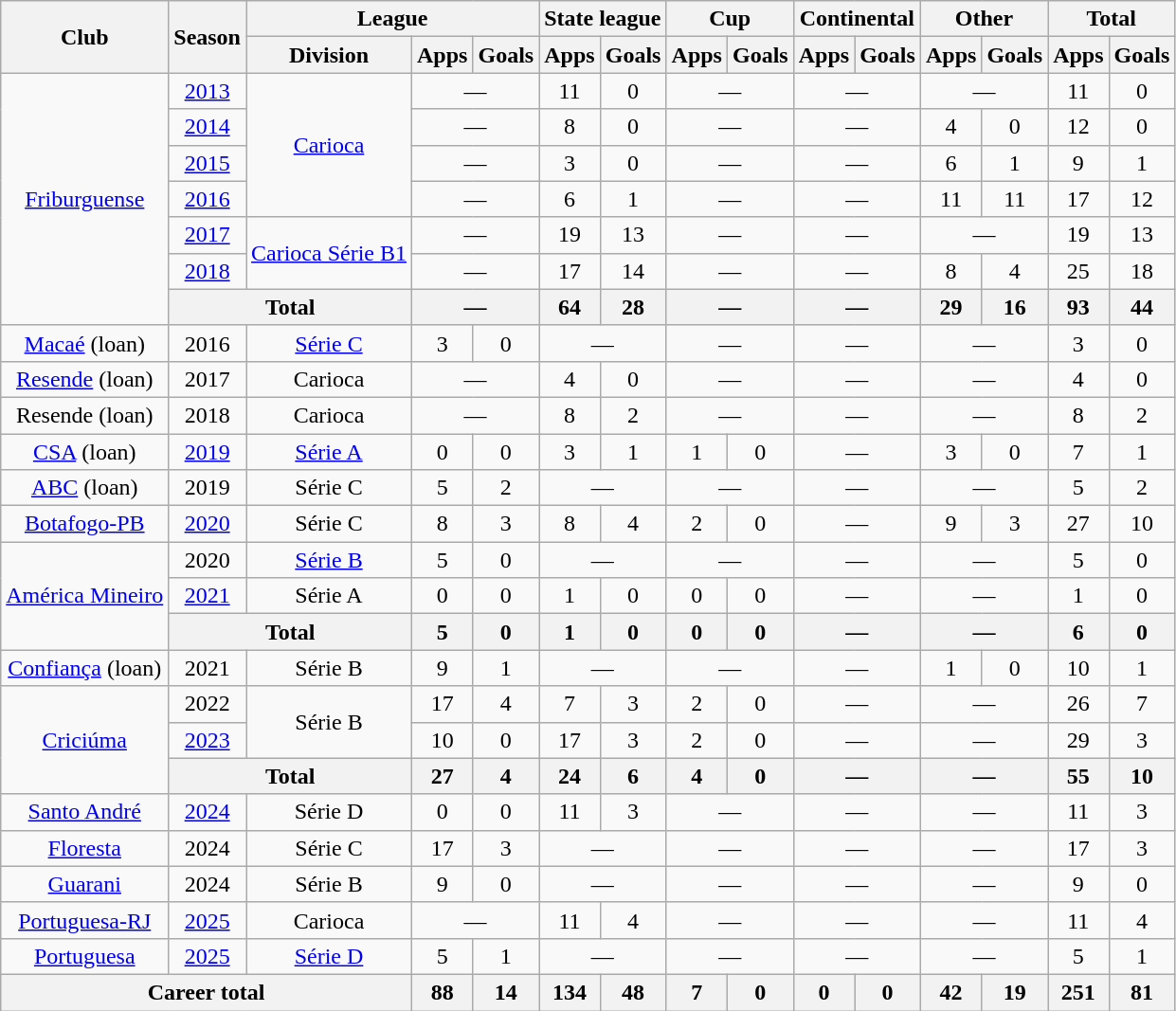<table class="wikitable" style="text-align: center;">
<tr>
<th rowspan="2">Club</th>
<th rowspan="2">Season</th>
<th colspan="3">League</th>
<th colspan="2">State league</th>
<th colspan="2">Cup</th>
<th colspan="2">Continental</th>
<th colspan="2">Other</th>
<th colspan="2">Total</th>
</tr>
<tr>
<th>Division</th>
<th>Apps</th>
<th>Goals</th>
<th>Apps</th>
<th>Goals</th>
<th>Apps</th>
<th>Goals</th>
<th>Apps</th>
<th>Goals</th>
<th>Apps</th>
<th>Goals</th>
<th>Apps</th>
<th>Goals</th>
</tr>
<tr>
<td rowspan="7" valign="center"><a href='#'>Friburguense</a></td>
<td><a href='#'>2013</a></td>
<td rowspan="4"><a href='#'>Carioca</a></td>
<td colspan="2">—</td>
<td>11</td>
<td>0</td>
<td colspan="2">—</td>
<td colspan="2">—</td>
<td colspan="2">—</td>
<td>11</td>
<td>0</td>
</tr>
<tr>
<td><a href='#'>2014</a></td>
<td colspan="2">—</td>
<td>8</td>
<td>0</td>
<td colspan="2">—</td>
<td colspan="2">—</td>
<td>4</td>
<td>0</td>
<td>12</td>
<td>0</td>
</tr>
<tr>
<td><a href='#'>2015</a></td>
<td colspan="2">—</td>
<td>3</td>
<td>0</td>
<td colspan="2">—</td>
<td colspan="2">—</td>
<td>6</td>
<td>1</td>
<td>9</td>
<td>1</td>
</tr>
<tr>
<td><a href='#'>2016</a></td>
<td colspan="2">—</td>
<td>6</td>
<td>1</td>
<td colspan="2">—</td>
<td colspan="2">—</td>
<td>11</td>
<td>11</td>
<td>17</td>
<td>12</td>
</tr>
<tr>
<td><a href='#'>2017</a></td>
<td rowspan="2"><a href='#'>Carioca Série B1</a></td>
<td colspan="2">—</td>
<td>19</td>
<td>13</td>
<td colspan="2">—</td>
<td colspan="2">—</td>
<td colspan="2">—</td>
<td>19</td>
<td>13</td>
</tr>
<tr>
<td><a href='#'>2018</a></td>
<td colspan="2">—</td>
<td>17</td>
<td>14</td>
<td colspan="2">—</td>
<td colspan="2">—</td>
<td>8</td>
<td>4</td>
<td>25</td>
<td>18</td>
</tr>
<tr>
<th colspan="2">Total</th>
<th colspan="2">—</th>
<th>64</th>
<th>28</th>
<th colspan="2">—</th>
<th colspan="2">—</th>
<th>29</th>
<th>16</th>
<th>93</th>
<th>44</th>
</tr>
<tr>
<td valign="center"><a href='#'>Macaé</a> (loan)</td>
<td>2016</td>
<td><a href='#'>Série C</a></td>
<td>3</td>
<td>0</td>
<td colspan="2">—</td>
<td colspan="2">—</td>
<td colspan="2">—</td>
<td colspan="2">—</td>
<td>3</td>
<td>0</td>
</tr>
<tr>
<td valign="center"><a href='#'>Resende</a> (loan)</td>
<td>2017</td>
<td>Carioca</td>
<td colspan="2">—</td>
<td>4</td>
<td>0</td>
<td colspan="2">—</td>
<td colspan="2">—</td>
<td colspan="2">—</td>
<td>4</td>
<td>0</td>
</tr>
<tr>
<td valign="center">Resende (loan)</td>
<td>2018</td>
<td>Carioca</td>
<td colspan="2">—</td>
<td>8</td>
<td>2</td>
<td colspan="2">—</td>
<td colspan="2">—</td>
<td colspan="2">—</td>
<td>8</td>
<td>2</td>
</tr>
<tr>
<td valign="center"><a href='#'>CSA</a> (loan)</td>
<td><a href='#'>2019</a></td>
<td><a href='#'>Série A</a></td>
<td>0</td>
<td>0</td>
<td>3</td>
<td>1</td>
<td>1</td>
<td>0</td>
<td colspan="2">—</td>
<td>3</td>
<td>0</td>
<td>7</td>
<td>1</td>
</tr>
<tr>
<td valign="center"><a href='#'>ABC</a> (loan)</td>
<td>2019</td>
<td>Série C</td>
<td>5</td>
<td>2</td>
<td colspan="2">—</td>
<td colspan="2">—</td>
<td colspan="2">—</td>
<td colspan="2">—</td>
<td>5</td>
<td>2</td>
</tr>
<tr>
<td valign="center"><a href='#'>Botafogo-PB</a></td>
<td><a href='#'>2020</a></td>
<td>Série C</td>
<td>8</td>
<td>3</td>
<td>8</td>
<td>4</td>
<td>2</td>
<td>0</td>
<td colspan="2">—</td>
<td>9</td>
<td>3</td>
<td>27</td>
<td>10</td>
</tr>
<tr>
<td rowspan="3" valign="center"><a href='#'>América Mineiro</a></td>
<td>2020</td>
<td><a href='#'>Série B</a></td>
<td>5</td>
<td>0</td>
<td colspan="2">—</td>
<td colspan="2">—</td>
<td colspan="2">—</td>
<td colspan="2">—</td>
<td>5</td>
<td>0</td>
</tr>
<tr>
<td><a href='#'>2021</a></td>
<td>Série A</td>
<td>0</td>
<td>0</td>
<td>1</td>
<td>0</td>
<td>0</td>
<td>0</td>
<td colspan="2">—</td>
<td colspan="2">—</td>
<td>1</td>
<td>0</td>
</tr>
<tr>
<th colspan="2">Total</th>
<th>5</th>
<th>0</th>
<th>1</th>
<th>0</th>
<th>0</th>
<th>0</th>
<th colspan="2">—</th>
<th colspan="2">—</th>
<th>6</th>
<th>0</th>
</tr>
<tr>
<td><a href='#'>Confiança</a> (loan)</td>
<td>2021</td>
<td>Série B</td>
<td>9</td>
<td>1</td>
<td colspan="2">—</td>
<td colspan="2">—</td>
<td colspan="2">—</td>
<td>1</td>
<td>0</td>
<td>10</td>
<td>1</td>
</tr>
<tr>
<td rowspan="3" valign="center"><a href='#'>Criciúma</a></td>
<td>2022</td>
<td rowspan="2">Série B</td>
<td>17</td>
<td>4</td>
<td>7</td>
<td>3</td>
<td>2</td>
<td>0</td>
<td colspan="2">—</td>
<td colspan="2">—</td>
<td>26</td>
<td>7</td>
</tr>
<tr>
<td><a href='#'>2023</a></td>
<td>10</td>
<td>0</td>
<td>17</td>
<td>3</td>
<td>2</td>
<td>0</td>
<td colspan="2">—</td>
<td colspan="2">—</td>
<td>29</td>
<td>3</td>
</tr>
<tr>
<th colspan="2">Total</th>
<th>27</th>
<th>4</th>
<th>24</th>
<th>6</th>
<th>4</th>
<th>0</th>
<th colspan="2">—</th>
<th colspan="2">—</th>
<th>55</th>
<th>10</th>
</tr>
<tr>
<td><a href='#'>Santo André</a></td>
<td><a href='#'>2024</a></td>
<td>Série D</td>
<td>0</td>
<td>0</td>
<td>11</td>
<td>3</td>
<td colspan="2">—</td>
<td colspan="2">—</td>
<td colspan="2">—</td>
<td>11</td>
<td>3</td>
</tr>
<tr>
<td valign="center"><a href='#'>Floresta</a></td>
<td>2024</td>
<td>Série C</td>
<td>17</td>
<td>3</td>
<td colspan="2">—</td>
<td colspan="2">—</td>
<td colspan="2">—</td>
<td colspan="2">—</td>
<td>17</td>
<td>3</td>
</tr>
<tr>
<td valign="center"><a href='#'>Guarani</a></td>
<td>2024</td>
<td>Série B</td>
<td>9</td>
<td>0</td>
<td colspan="2">—</td>
<td colspan="2">—</td>
<td colspan="2">—</td>
<td colspan="2">—</td>
<td>9</td>
<td>0</td>
</tr>
<tr>
<td valign="center"><a href='#'>Portuguesa-RJ</a></td>
<td><a href='#'>2025</a></td>
<td>Carioca</td>
<td colspan="2">—</td>
<td>11</td>
<td>4</td>
<td colspan="2">—</td>
<td colspan="2">—</td>
<td colspan="2">—</td>
<td>11</td>
<td>4</td>
</tr>
<tr>
<td valign="center"><a href='#'>Portuguesa</a></td>
<td><a href='#'>2025</a></td>
<td><a href='#'>Série D</a></td>
<td>5</td>
<td>1</td>
<td colspan="2">—</td>
<td colspan="2">—</td>
<td colspan="2">—</td>
<td colspan="2">—</td>
<td>5</td>
<td>1</td>
</tr>
<tr>
<th colspan="3"><strong>Career total</strong></th>
<th>88</th>
<th>14</th>
<th>134</th>
<th>48</th>
<th>7</th>
<th>0</th>
<th>0</th>
<th>0</th>
<th>42</th>
<th>19</th>
<th>251</th>
<th>81</th>
</tr>
</table>
